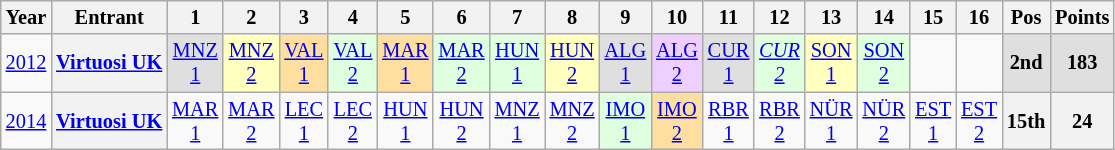<table class="wikitable" style="text-align:center; font-size:85%">
<tr>
<th>Year</th>
<th>Entrant</th>
<th>1</th>
<th>2</th>
<th>3</th>
<th>4</th>
<th>5</th>
<th>6</th>
<th>7</th>
<th>8</th>
<th>9</th>
<th>10</th>
<th>11</th>
<th>12</th>
<th>13</th>
<th>14</th>
<th>15</th>
<th>16</th>
<th>Pos</th>
<th>Points</th>
</tr>
<tr>
<td><a href='#'>2012</a></td>
<th nowrap><a href='#'>Virtuosi UK</a></th>
<td style="background:#DFDFDF;"><a href='#'>MNZ<br>1</a><br></td>
<td style="background:#FFFFBF;"><a href='#'>MNZ<br>2</a><br></td>
<td style="background:#FFDF9F;"><a href='#'>VAL<br>1</a><br></td>
<td style="background:#DFFFDF;"><a href='#'>VAL<br>2</a><br></td>
<td style="background:#FFDF9F;"><a href='#'>MAR<br>1</a><br></td>
<td style="background:#DFFFDF;"><a href='#'>MAR<br>2</a><br></td>
<td style="background:#DFFFDF;"><a href='#'>HUN<br>1</a><br></td>
<td style="background:#FFFFBF;"><a href='#'>HUN<br>2</a><br></td>
<td style="background:#DFDFDF;"><a href='#'>ALG<br>1</a><br></td>
<td style="background:#EFCFFF;"><a href='#'>ALG<br>2</a><br></td>
<td style="background:#DFDFDF;"><a href='#'>CUR<br>1</a><br></td>
<td style="background:#DFFFDF;"><em><a href='#'>CUR<br>2</a></em><br></td>
<td style="background:#FFFFBF;"><a href='#'>SON<br>1</a><br></td>
<td style="background:#DFFFDF;"><a href='#'>SON<br>2</a><br></td>
<td></td>
<td></td>
<td style="background:#DFDFDF;"><strong>2nd</strong></td>
<td style="background:#DFDFDF;"><strong>183</strong></td>
</tr>
<tr>
<td><a href='#'>2014</a></td>
<th nowrap><a href='#'>Virtuosi UK</a></th>
<td><a href='#'>MAR<br>1</a></td>
<td><a href='#'>MAR<br>2</a></td>
<td><a href='#'>LEC<br>1</a></td>
<td><a href='#'>LEC<br>2</a></td>
<td><a href='#'>HUN<br>1</a></td>
<td><a href='#'>HUN<br>2</a></td>
<td><a href='#'>MNZ<br>1</a></td>
<td><a href='#'>MNZ<br>2</a></td>
<td style="background:#DFFFDF;"><a href='#'>IMO<br>1</a><br></td>
<td style="background:#FFDF9F;"><a href='#'>IMO<br>2</a><br></td>
<td><a href='#'>RBR<br>1</a></td>
<td><a href='#'>RBR<br>2</a></td>
<td><a href='#'>NÜR<br>1</a></td>
<td><a href='#'>NÜR<br>2</a></td>
<td><a href='#'>EST<br>1</a></td>
<td><a href='#'>EST<br>2</a></td>
<th>15th</th>
<th>24</th>
</tr>
</table>
